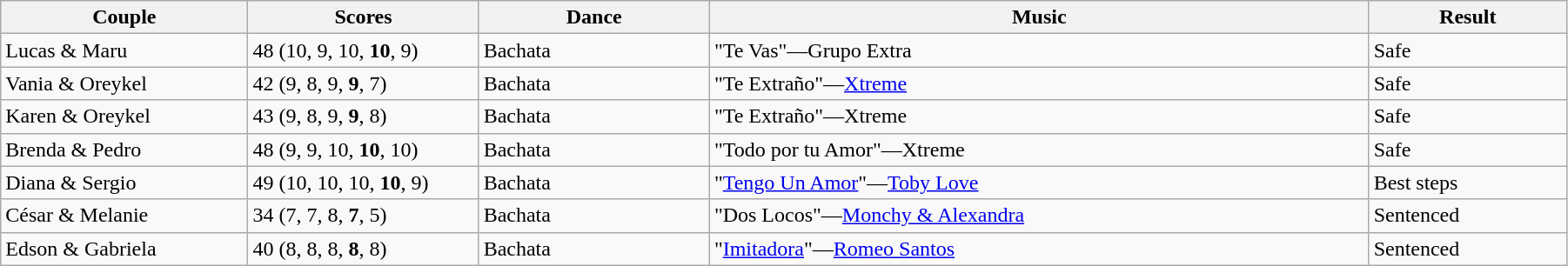<table class="wikitable sortable" style="width:95%; white-space:nowrap;">
<tr>
<th style="width:15%;">Couple</th>
<th style="width:14%;">Scores</th>
<th style="width:14%;">Dance</th>
<th style="width:40%;">Music</th>
<th style="width:12%;">Result</th>
</tr>
<tr>
<td>Lucas & Maru</td>
<td>48 (10, 9, 10, <strong>10</strong>, 9)</td>
<td>Bachata</td>
<td>"Te Vas"—Grupo Extra</td>
<td>Safe</td>
</tr>
<tr>
<td>Vania & Oreykel</td>
<td>42 (9, 8, 9, <strong>9</strong>, 7)</td>
<td>Bachata</td>
<td>"Te Extraño"—<a href='#'>Xtreme</a></td>
<td>Safe</td>
</tr>
<tr>
<td>Karen & Oreykel</td>
<td>43 (9, 8, 9, <strong>9</strong>, 8)</td>
<td>Bachata</td>
<td>"Te Extraño"—Xtreme</td>
<td>Safe</td>
</tr>
<tr>
<td>Brenda & Pedro</td>
<td>48 (9, 9, 10, <strong>10</strong>, 10)</td>
<td>Bachata</td>
<td>"Todo por tu Amor"—Xtreme</td>
<td>Safe</td>
</tr>
<tr>
<td>Diana & Sergio</td>
<td>49 (10, 10, 10, <strong>10</strong>, 9)</td>
<td>Bachata</td>
<td>"<a href='#'>Tengo Un Amor</a>"—<a href='#'>Toby Love</a></td>
<td>Best steps</td>
</tr>
<tr>
<td>César & Melanie</td>
<td>34 (7, 7, 8, <strong>7</strong>, 5)</td>
<td>Bachata</td>
<td>"Dos Locos"—<a href='#'>Monchy & Alexandra</a></td>
<td>Sentenced</td>
</tr>
<tr>
<td>Edson & Gabriela</td>
<td>40 (8, 8, 8, <strong>8</strong>, 8)</td>
<td>Bachata</td>
<td>"<a href='#'>Imitadora</a>"—<a href='#'>Romeo Santos</a></td>
<td>Sentenced</td>
</tr>
</table>
